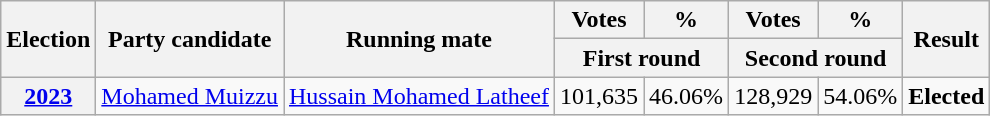<table class=wikitable style=text-align:center>
<tr>
<th rowspan="2"><strong>Election</strong></th>
<th rowspan="2"><strong>Party candidate</strong></th>
<th rowspan="2"><strong>Running mate</strong></th>
<th><strong>Votes</strong></th>
<th><strong>%</strong></th>
<th><strong>Votes</strong></th>
<th><strong>%</strong></th>
<th rowspan="2"><strong>Result</strong></th>
</tr>
<tr>
<th colspan="2">First round</th>
<th colspan="2">Second round</th>
</tr>
<tr>
<th><a href='#'>2023</a></th>
<td rowspan="3"><a href='#'>Mohamed Muizzu</a></td>
<td><a href='#'>Hussain Mohamed Latheef</a></td>
<td>101,635</td>
<td>46.06%</td>
<td>128,929</td>
<td>54.06%</td>
<td><strong>Elected</strong> </td>
</tr>
</table>
